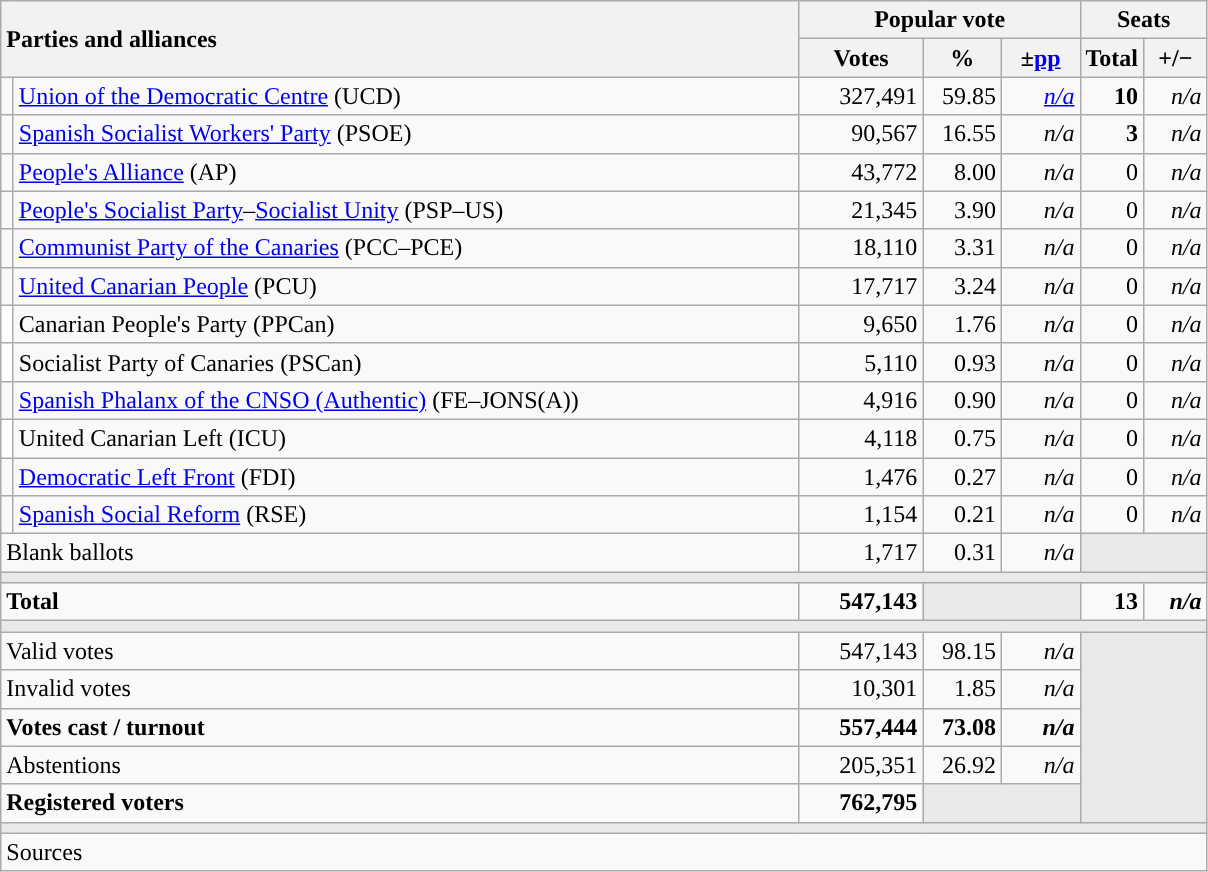<table class="wikitable" style="text-align:right;">
<tr>
<th style="text-align:left;" rowspan="2" colspan="2" width="525">Parties and alliances</th>
<th colspan="3">Popular vote</th>
<th colspan="2">Seats</th>
</tr>
<tr>
<th width="75">Votes</th>
<th width="45">%</th>
<th width="45">±<a href='#'>pp</a></th>
<th width="35">Total</th>
<th width="35">+/−</th>
</tr>
<tr>
<td width="1" style="color:inherit;background:"></td>
<td align="left"><a href='#'>Union of the Democratic Centre</a> (UCD)</td>
<td>327,491</td>
<td>59.85</td>
<td><em><a href='#'>n/a</a></em></td>
<td><strong>10</strong></td>
<td><em>n/a</em></td>
</tr>
<tr>
<td style="color:inherit;background:"></td>
<td align="left"><a href='#'>Spanish Socialist Workers' Party</a> (PSOE)</td>
<td>90,567</td>
<td>16.55</td>
<td><em>n/a</em></td>
<td><strong>3</strong></td>
<td><em>n/a</em></td>
</tr>
<tr>
<td style="color:inherit;background:"></td>
<td align="left"><a href='#'>People's Alliance</a> (AP)</td>
<td>43,772</td>
<td>8.00</td>
<td><em>n/a</em></td>
<td>0</td>
<td><em>n/a</em></td>
</tr>
<tr>
<td style="color:inherit;background:"></td>
<td align="left"><a href='#'>People's Socialist Party</a>–<a href='#'>Socialist Unity</a> (PSP–US)</td>
<td>21,345</td>
<td>3.90</td>
<td><em>n/a</em></td>
<td>0</td>
<td><em>n/a</em></td>
</tr>
<tr>
<td style="color:inherit;background:"></td>
<td align="left"><a href='#'>Communist Party of the Canaries</a> (PCC–PCE)</td>
<td>18,110</td>
<td>3.31</td>
<td><em>n/a</em></td>
<td>0</td>
<td><em>n/a</em></td>
</tr>
<tr>
<td style="color:inherit;background:"></td>
<td align="left"><a href='#'>United Canarian People</a> (PCU)</td>
<td>17,717</td>
<td>3.24</td>
<td><em>n/a</em></td>
<td>0</td>
<td><em>n/a</em></td>
</tr>
<tr>
<td bgcolor="white"></td>
<td align="left">Canarian People's Party (PPCan)</td>
<td>9,650</td>
<td>1.76</td>
<td><em>n/a</em></td>
<td>0</td>
<td><em>n/a</em></td>
</tr>
<tr>
<td bgcolor="white"></td>
<td align="left">Socialist Party of Canaries (PSCan)</td>
<td>5,110</td>
<td>0.93</td>
<td><em>n/a</em></td>
<td>0</td>
<td><em>n/a</em></td>
</tr>
<tr>
<td style="color:inherit;background:"></td>
<td align="left"><a href='#'>Spanish Phalanx of the CNSO (Authentic)</a> (FE–JONS(A))</td>
<td>4,916</td>
<td>0.90</td>
<td><em>n/a</em></td>
<td>0</td>
<td><em>n/a</em></td>
</tr>
<tr>
<td bgcolor="white"></td>
<td align="left">United Canarian Left (ICU)</td>
<td>4,118</td>
<td>0.75</td>
<td><em>n/a</em></td>
<td>0</td>
<td><em>n/a</em></td>
</tr>
<tr>
<td style="color:inherit;background:"></td>
<td align="left"><a href='#'>Democratic Left Front</a> (FDI)</td>
<td>1,476</td>
<td>0.27</td>
<td><em>n/a</em></td>
<td>0</td>
<td><em>n/a</em></td>
</tr>
<tr>
<td style="color:inherit;background:"></td>
<td align="left"><a href='#'>Spanish Social Reform</a> (RSE)</td>
<td>1,154</td>
<td>0.21</td>
<td><em>n/a</em></td>
<td>0</td>
<td><em>n/a</em></td>
</tr>
<tr>
<td align="left" colspan="2">Blank ballots</td>
<td>1,717</td>
<td>0.31</td>
<td><em>n/a</em></td>
<td bgcolor="#E9E9E9" colspan="2"></td>
</tr>
<tr>
<td colspan="7" bgcolor="#E9E9E9"></td>
</tr>
<tr style="font-weight:bold;">
<td align="left" colspan="2">Total</td>
<td>547,143</td>
<td bgcolor="#E9E9E9" colspan="2"></td>
<td>13</td>
<td><em>n/a</em></td>
</tr>
<tr>
<td colspan="7" bgcolor="#E9E9E9"></td>
</tr>
<tr>
<td align="left" colspan="2">Valid votes</td>
<td>547,143</td>
<td>98.15</td>
<td><em>n/a</em></td>
<td bgcolor="#E9E9E9" colspan="2" rowspan="5"></td>
</tr>
<tr>
<td align="left" colspan="2">Invalid votes</td>
<td>10,301</td>
<td>1.85</td>
<td><em>n/a</em></td>
</tr>
<tr style="font-weight:bold;">
<td align="left" colspan="2">Votes cast / turnout</td>
<td>557,444</td>
<td>73.08</td>
<td><em>n/a</em></td>
</tr>
<tr>
<td align="left" colspan="2">Abstentions</td>
<td>205,351</td>
<td>26.92</td>
<td><em>n/a</em></td>
</tr>
<tr style="font-weight:bold;">
<td align="left" colspan="2">Registered voters</td>
<td>762,795</td>
<td bgcolor="#E9E9E9" colspan="2"></td>
</tr>
<tr>
<td colspan="7" bgcolor="#E9E9E9"></td>
</tr>
<tr>
<td align="left" colspan="7">Sources</td>
</tr>
</table>
